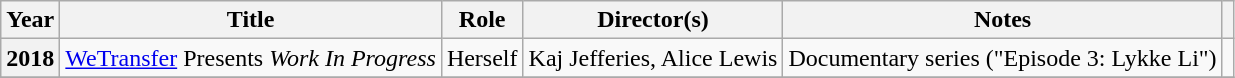<table class="wikitable plainrowheaders sortable" style="margin-right: 0;">
<tr>
<th scope="col">Year</th>
<th scope="col">Title</th>
<th scope="col">Role</th>
<th scope="col">Director(s)</th>
<th scope="col" class="unsortable">Notes</th>
<th scope="col" class="unsortable"></th>
</tr>
<tr>
<th scope="row">2018</th>
<td><a href='#'>WeTransfer</a> Presents <em>Work In Progress</em></td>
<td>Herself</td>
<td>Kaj Jefferies, Alice Lewis</td>
<td>Documentary series ("Episode 3: Lykke Li")</td>
<td></td>
</tr>
<tr>
</tr>
</table>
